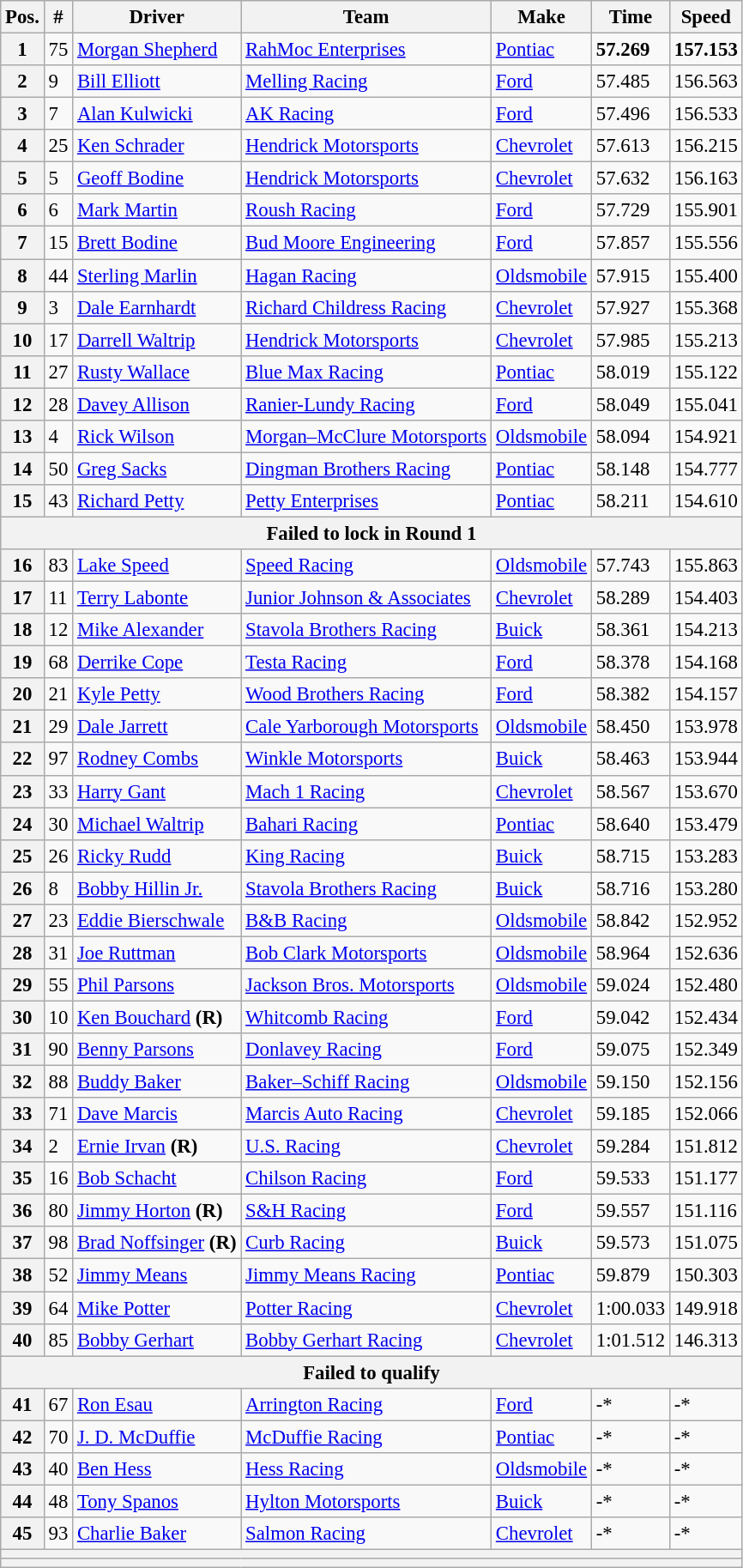<table class="wikitable" style="font-size:95%">
<tr>
<th>Pos.</th>
<th>#</th>
<th>Driver</th>
<th>Team</th>
<th>Make</th>
<th>Time</th>
<th>Speed</th>
</tr>
<tr>
<th>1</th>
<td>75</td>
<td><a href='#'>Morgan Shepherd</a></td>
<td><a href='#'>RahMoc Enterprises</a></td>
<td><a href='#'>Pontiac</a></td>
<td><strong>57.269</strong></td>
<td><strong>157.153</strong></td>
</tr>
<tr>
<th>2</th>
<td>9</td>
<td><a href='#'>Bill Elliott</a></td>
<td><a href='#'>Melling Racing</a></td>
<td><a href='#'>Ford</a></td>
<td>57.485</td>
<td>156.563</td>
</tr>
<tr>
<th>3</th>
<td>7</td>
<td><a href='#'>Alan Kulwicki</a></td>
<td><a href='#'>AK Racing</a></td>
<td><a href='#'>Ford</a></td>
<td>57.496</td>
<td>156.533</td>
</tr>
<tr>
<th>4</th>
<td>25</td>
<td><a href='#'>Ken Schrader</a></td>
<td><a href='#'>Hendrick Motorsports</a></td>
<td><a href='#'>Chevrolet</a></td>
<td>57.613</td>
<td>156.215</td>
</tr>
<tr>
<th>5</th>
<td>5</td>
<td><a href='#'>Geoff Bodine</a></td>
<td><a href='#'>Hendrick Motorsports</a></td>
<td><a href='#'>Chevrolet</a></td>
<td>57.632</td>
<td>156.163</td>
</tr>
<tr>
<th>6</th>
<td>6</td>
<td><a href='#'>Mark Martin</a></td>
<td><a href='#'>Roush Racing</a></td>
<td><a href='#'>Ford</a></td>
<td>57.729</td>
<td>155.901</td>
</tr>
<tr>
<th>7</th>
<td>15</td>
<td><a href='#'>Brett Bodine</a></td>
<td><a href='#'>Bud Moore Engineering</a></td>
<td><a href='#'>Ford</a></td>
<td>57.857</td>
<td>155.556</td>
</tr>
<tr>
<th>8</th>
<td>44</td>
<td><a href='#'>Sterling Marlin</a></td>
<td><a href='#'>Hagan Racing</a></td>
<td><a href='#'>Oldsmobile</a></td>
<td>57.915</td>
<td>155.400</td>
</tr>
<tr>
<th>9</th>
<td>3</td>
<td><a href='#'>Dale Earnhardt</a></td>
<td><a href='#'>Richard Childress Racing</a></td>
<td><a href='#'>Chevrolet</a></td>
<td>57.927</td>
<td>155.368</td>
</tr>
<tr>
<th>10</th>
<td>17</td>
<td><a href='#'>Darrell Waltrip</a></td>
<td><a href='#'>Hendrick Motorsports</a></td>
<td><a href='#'>Chevrolet</a></td>
<td>57.985</td>
<td>155.213</td>
</tr>
<tr>
<th>11</th>
<td>27</td>
<td><a href='#'>Rusty Wallace</a></td>
<td><a href='#'>Blue Max Racing</a></td>
<td><a href='#'>Pontiac</a></td>
<td>58.019</td>
<td>155.122</td>
</tr>
<tr>
<th>12</th>
<td>28</td>
<td><a href='#'>Davey Allison</a></td>
<td><a href='#'>Ranier-Lundy Racing</a></td>
<td><a href='#'>Ford</a></td>
<td>58.049</td>
<td>155.041</td>
</tr>
<tr>
<th>13</th>
<td>4</td>
<td><a href='#'>Rick Wilson</a></td>
<td><a href='#'>Morgan–McClure Motorsports</a></td>
<td><a href='#'>Oldsmobile</a></td>
<td>58.094</td>
<td>154.921</td>
</tr>
<tr>
<th>14</th>
<td>50</td>
<td><a href='#'>Greg Sacks</a></td>
<td><a href='#'>Dingman Brothers Racing</a></td>
<td><a href='#'>Pontiac</a></td>
<td>58.148</td>
<td>154.777</td>
</tr>
<tr>
<th>15</th>
<td>43</td>
<td><a href='#'>Richard Petty</a></td>
<td><a href='#'>Petty Enterprises</a></td>
<td><a href='#'>Pontiac</a></td>
<td>58.211</td>
<td>154.610</td>
</tr>
<tr>
<th colspan="7">Failed to lock in Round 1</th>
</tr>
<tr>
<th>16</th>
<td>83</td>
<td><a href='#'>Lake Speed</a></td>
<td><a href='#'>Speed Racing</a></td>
<td><a href='#'>Oldsmobile</a></td>
<td>57.743</td>
<td>155.863</td>
</tr>
<tr>
<th>17</th>
<td>11</td>
<td><a href='#'>Terry Labonte</a></td>
<td><a href='#'>Junior Johnson & Associates</a></td>
<td><a href='#'>Chevrolet</a></td>
<td>58.289</td>
<td>154.403</td>
</tr>
<tr>
<th>18</th>
<td>12</td>
<td><a href='#'>Mike Alexander</a></td>
<td><a href='#'>Stavola Brothers Racing</a></td>
<td><a href='#'>Buick</a></td>
<td>58.361</td>
<td>154.213</td>
</tr>
<tr>
<th>19</th>
<td>68</td>
<td><a href='#'>Derrike Cope</a></td>
<td><a href='#'>Testa Racing</a></td>
<td><a href='#'>Ford</a></td>
<td>58.378</td>
<td>154.168</td>
</tr>
<tr>
<th>20</th>
<td>21</td>
<td><a href='#'>Kyle Petty</a></td>
<td><a href='#'>Wood Brothers Racing</a></td>
<td><a href='#'>Ford</a></td>
<td>58.382</td>
<td>154.157</td>
</tr>
<tr>
<th>21</th>
<td>29</td>
<td><a href='#'>Dale Jarrett</a></td>
<td><a href='#'>Cale Yarborough Motorsports</a></td>
<td><a href='#'>Oldsmobile</a></td>
<td>58.450</td>
<td>153.978</td>
</tr>
<tr>
<th>22</th>
<td>97</td>
<td><a href='#'>Rodney Combs</a></td>
<td><a href='#'>Winkle Motorsports</a></td>
<td><a href='#'>Buick</a></td>
<td>58.463</td>
<td>153.944</td>
</tr>
<tr>
<th>23</th>
<td>33</td>
<td><a href='#'>Harry Gant</a></td>
<td><a href='#'>Mach 1 Racing</a></td>
<td><a href='#'>Chevrolet</a></td>
<td>58.567</td>
<td>153.670</td>
</tr>
<tr>
<th>24</th>
<td>30</td>
<td><a href='#'>Michael Waltrip</a></td>
<td><a href='#'>Bahari Racing</a></td>
<td><a href='#'>Pontiac</a></td>
<td>58.640</td>
<td>153.479</td>
</tr>
<tr>
<th>25</th>
<td>26</td>
<td><a href='#'>Ricky Rudd</a></td>
<td><a href='#'>King Racing</a></td>
<td><a href='#'>Buick</a></td>
<td>58.715</td>
<td>153.283</td>
</tr>
<tr>
<th>26</th>
<td>8</td>
<td><a href='#'>Bobby Hillin Jr.</a></td>
<td><a href='#'>Stavola Brothers Racing</a></td>
<td><a href='#'>Buick</a></td>
<td>58.716</td>
<td>153.280</td>
</tr>
<tr>
<th>27</th>
<td>23</td>
<td><a href='#'>Eddie Bierschwale</a></td>
<td><a href='#'>B&B Racing</a></td>
<td><a href='#'>Oldsmobile</a></td>
<td>58.842</td>
<td>152.952</td>
</tr>
<tr>
<th>28</th>
<td>31</td>
<td><a href='#'>Joe Ruttman</a></td>
<td><a href='#'>Bob Clark Motorsports</a></td>
<td><a href='#'>Oldsmobile</a></td>
<td>58.964</td>
<td>152.636</td>
</tr>
<tr>
<th>29</th>
<td>55</td>
<td><a href='#'>Phil Parsons</a></td>
<td><a href='#'>Jackson Bros. Motorsports</a></td>
<td><a href='#'>Oldsmobile</a></td>
<td>59.024</td>
<td>152.480</td>
</tr>
<tr>
<th>30</th>
<td>10</td>
<td><a href='#'>Ken Bouchard</a> <strong>(R)</strong></td>
<td><a href='#'>Whitcomb Racing</a></td>
<td><a href='#'>Ford</a></td>
<td>59.042</td>
<td>152.434</td>
</tr>
<tr>
<th>31</th>
<td>90</td>
<td><a href='#'>Benny Parsons</a></td>
<td><a href='#'>Donlavey Racing</a></td>
<td><a href='#'>Ford</a></td>
<td>59.075</td>
<td>152.349</td>
</tr>
<tr>
<th>32</th>
<td>88</td>
<td><a href='#'>Buddy Baker</a></td>
<td><a href='#'>Baker–Schiff Racing</a></td>
<td><a href='#'>Oldsmobile</a></td>
<td>59.150</td>
<td>152.156</td>
</tr>
<tr>
<th>33</th>
<td>71</td>
<td><a href='#'>Dave Marcis</a></td>
<td><a href='#'>Marcis Auto Racing</a></td>
<td><a href='#'>Chevrolet</a></td>
<td>59.185</td>
<td>152.066</td>
</tr>
<tr>
<th>34</th>
<td>2</td>
<td><a href='#'>Ernie Irvan</a> <strong>(R)</strong></td>
<td><a href='#'>U.S. Racing</a></td>
<td><a href='#'>Chevrolet</a></td>
<td>59.284</td>
<td>151.812</td>
</tr>
<tr>
<th>35</th>
<td>16</td>
<td><a href='#'>Bob Schacht</a></td>
<td><a href='#'>Chilson Racing</a></td>
<td><a href='#'>Ford</a></td>
<td>59.533</td>
<td>151.177</td>
</tr>
<tr>
<th>36</th>
<td>80</td>
<td><a href='#'>Jimmy Horton</a> <strong>(R)</strong></td>
<td><a href='#'>S&H Racing</a></td>
<td><a href='#'>Ford</a></td>
<td>59.557</td>
<td>151.116</td>
</tr>
<tr>
<th>37</th>
<td>98</td>
<td><a href='#'>Brad Noffsinger</a> <strong>(R)</strong></td>
<td><a href='#'>Curb Racing</a></td>
<td><a href='#'>Buick</a></td>
<td>59.573</td>
<td>151.075</td>
</tr>
<tr>
<th>38</th>
<td>52</td>
<td><a href='#'>Jimmy Means</a></td>
<td><a href='#'>Jimmy Means Racing</a></td>
<td><a href='#'>Pontiac</a></td>
<td>59.879</td>
<td>150.303</td>
</tr>
<tr>
<th>39</th>
<td>64</td>
<td><a href='#'>Mike Potter</a></td>
<td><a href='#'>Potter Racing</a></td>
<td><a href='#'>Chevrolet</a></td>
<td>1:00.033</td>
<td>149.918</td>
</tr>
<tr>
<th>40</th>
<td>85</td>
<td><a href='#'>Bobby Gerhart</a></td>
<td><a href='#'>Bobby Gerhart Racing</a></td>
<td><a href='#'>Chevrolet</a></td>
<td>1:01.512</td>
<td>146.313</td>
</tr>
<tr>
<th colspan="7">Failed to qualify</th>
</tr>
<tr>
<th>41</th>
<td>67</td>
<td><a href='#'>Ron Esau</a></td>
<td><a href='#'>Arrington Racing</a></td>
<td><a href='#'>Ford</a></td>
<td>-*</td>
<td>-*</td>
</tr>
<tr>
<th>42</th>
<td>70</td>
<td><a href='#'>J. D. McDuffie</a></td>
<td><a href='#'>McDuffie Racing</a></td>
<td><a href='#'>Pontiac</a></td>
<td>-*</td>
<td>-*</td>
</tr>
<tr>
<th>43</th>
<td>40</td>
<td><a href='#'>Ben Hess</a></td>
<td><a href='#'>Hess Racing</a></td>
<td><a href='#'>Oldsmobile</a></td>
<td>-*</td>
<td>-*</td>
</tr>
<tr>
<th>44</th>
<td>48</td>
<td><a href='#'>Tony Spanos</a></td>
<td><a href='#'>Hylton Motorsports</a></td>
<td><a href='#'>Buick</a></td>
<td>-*</td>
<td>-*</td>
</tr>
<tr>
<th>45</th>
<td>93</td>
<td><a href='#'>Charlie Baker</a></td>
<td><a href='#'>Salmon Racing</a></td>
<td><a href='#'>Chevrolet</a></td>
<td>-*</td>
<td>-*</td>
</tr>
<tr>
<th colspan="7"></th>
</tr>
<tr>
<th colspan="7"></th>
</tr>
</table>
